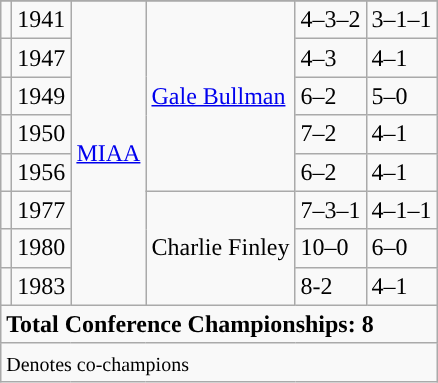<table class="wikitable" width=>
<tr>
</tr>
<tr>
<td></td>
<td>1941</td>
<td rowspan="8"><a href='#'>MIAA</a></td>
<td rowspan="5"><a href='#'>Gale Bullman</a></td>
<td>4–3–2</td>
<td>3–1–1</td>
</tr>
<tr>
<td></td>
<td>1947</td>
<td>4–3</td>
<td>4–1</td>
</tr>
<tr>
<td></td>
<td>1949</td>
<td>6–2</td>
<td>5–0</td>
</tr>
<tr>
<td></td>
<td>1950</td>
<td>7–2</td>
<td>4–1</td>
</tr>
<tr>
<td></td>
<td>1956</td>
<td>6–2</td>
<td>4–1</td>
</tr>
<tr>
<td></td>
<td>1977</td>
<td rowspan="3">Charlie Finley</td>
<td>7–3–1</td>
<td>4–1–1</td>
</tr>
<tr>
<td></td>
<td>1980</td>
<td>10–0</td>
<td>6–0</td>
</tr>
<tr>
<td></td>
<td>1983</td>
<td>8-2</td>
<td>4–1</td>
</tr>
<tr>
<td colspan=6><strong>Total Conference Championships: 8</strong></td>
</tr>
<tr>
<td colspan=7><small> Denotes co-champions</small></td>
</tr>
</table>
